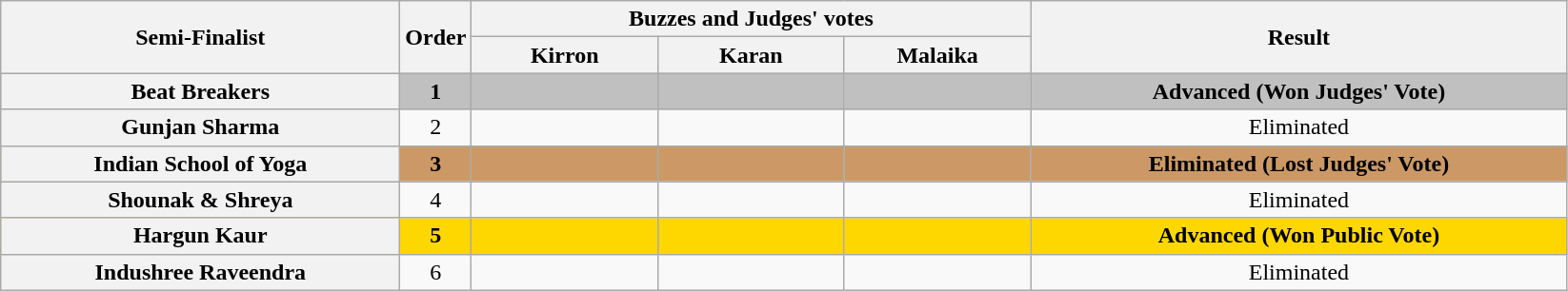<table class="wikitable plainrowheaders sortable" style="text-align:center;">
<tr>
<th rowspan="2" scope="col" class="unsortable" style="width:17em;">Semi-Finalist</th>
<th rowspan="2" scope="col" style="width:1em;">Order</th>
<th colspan="3" scope="col" class="unsortable" style="width:24em;">Buzzes and Judges' votes</th>
<th rowspan="2" scope="col" style="width:23em;">Result</th>
</tr>
<tr>
<th scope="col" class="unsortable" style="width:6em;">Kirron</th>
<th scope="col" class="unsortable" style="width:6em;">Karan</th>
<th scope="col" class="unsortable" style="width:6em;">Malaika</th>
</tr>
<tr style="background:silver;">
<th scope="row"><strong>Beat Breakers</strong></th>
<td><strong>1</strong></td>
<td><strong></strong></td>
<td><strong></strong></td>
<td><strong></strong></td>
<td><strong>Advanced (Won Judges' Vote)</strong></td>
</tr>
<tr>
<th scope="row">Gunjan Sharma</th>
<td>2</td>
<td style="text-align:center;"></td>
<td style="text-align:center;"></td>
<td style="text-align:center;"></td>
<td>Eliminated</td>
</tr>
<tr style="background:#c96;">
<th scope="row"><strong>Indian School of Yoga</strong></th>
<td><strong>3</strong></td>
<td style="text-align:center;"></td>
<td style="text-align:center;"></td>
<td style="text-align:center;"></td>
<td><strong>Eliminated (Lost Judges' Vote)</strong></td>
</tr>
<tr>
<th scope="row">Shounak & Shreya</th>
<td>4</td>
<td style="text-align:center;"></td>
<td style="text-align:center;"></td>
<td style="text-align:center;"></td>
<td>Eliminated</td>
</tr>
<tr style="background:gold;">
<th scope="row"><strong>Hargun Kaur</strong></th>
<td><strong>5</strong></td>
<td style="text-align:center;"></td>
<td style="text-align:center;"></td>
<td style="text-align:center;"></td>
<td><strong>Advanced (Won Public Vote)</strong></td>
</tr>
<tr>
<th scope="row">Indushree Raveendra</th>
<td>6</td>
<td style="text-align:center;"></td>
<td style="text-align:center;"></td>
<td style="text-align:center;"></td>
<td>Eliminated</td>
</tr>
</table>
